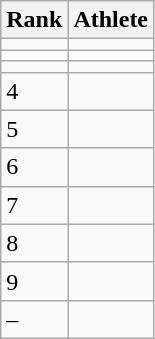<table class="wikitable" style="text-align:left">
<tr>
<th>Rank</th>
<th>Athlete</th>
</tr>
<tr>
<td></td>
<td align="left"></td>
</tr>
<tr>
<td></td>
<td align="left"></td>
</tr>
<tr>
<td></td>
<td align="left"></td>
</tr>
<tr>
<td>4</td>
<td align="left"></td>
</tr>
<tr>
<td>5</td>
<td align="left"></td>
</tr>
<tr>
<td>6</td>
<td align="left"></td>
</tr>
<tr>
<td>7</td>
<td align="left"></td>
</tr>
<tr>
<td>8</td>
<td align="left"></td>
</tr>
<tr>
<td>9</td>
<td align="left"></td>
</tr>
<tr>
<td>–</td>
<td align="left"></td>
</tr>
</table>
